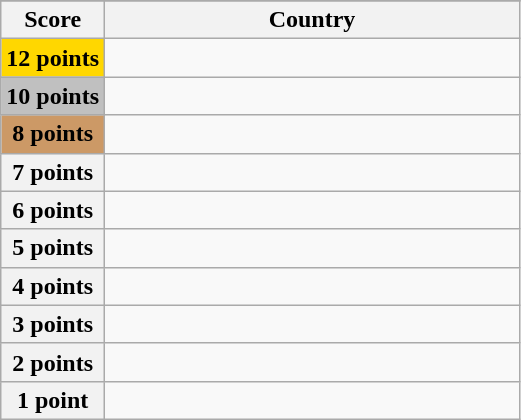<table class="wikitable">
<tr>
</tr>
<tr>
<th scope="col" width="20%">Score</th>
<th scope="col">Country</th>
</tr>
<tr>
<th scope="row" style="background:gold">12 points</th>
<td></td>
</tr>
<tr>
<th scope="row" style="background:silver">10 points</th>
<td></td>
</tr>
<tr>
<th scope="row" style="background:#CC9966">8 points</th>
<td></td>
</tr>
<tr>
<th scope="row">7 points</th>
<td></td>
</tr>
<tr>
<th scope="row">6 points</th>
<td></td>
</tr>
<tr>
<th scope="row">5 points</th>
<td></td>
</tr>
<tr>
<th scope="row">4 points</th>
<td></td>
</tr>
<tr>
<th scope="row">3 points</th>
<td></td>
</tr>
<tr>
<th scope="row">2 points</th>
<td></td>
</tr>
<tr>
<th scope="row">1 point</th>
<td></td>
</tr>
</table>
